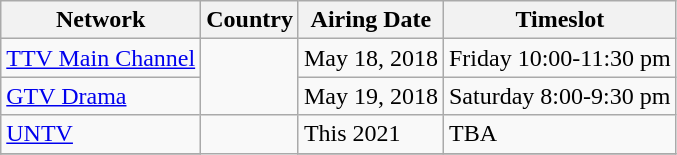<table class="wikitable">
<tr>
<th>Network</th>
<th>Country</th>
<th>Airing Date</th>
<th>Timeslot</th>
</tr>
<tr>
<td><a href='#'>TTV Main Channel</a></td>
<td rowspan="2"></td>
<td>May 18, 2018</td>
<td>Friday 10:00-11:30 pm</td>
</tr>
<tr>
<td><a href='#'>GTV Drama</a></td>
<td>May 19, 2018</td>
<td>Saturday 8:00-9:30 pm</td>
</tr>
<tr>
<td><a href='#'>UNTV</a></td>
<td rowspan="2"></td>
<td>This 2021</td>
<td>TBA</td>
</tr>
<tr>
</tr>
</table>
